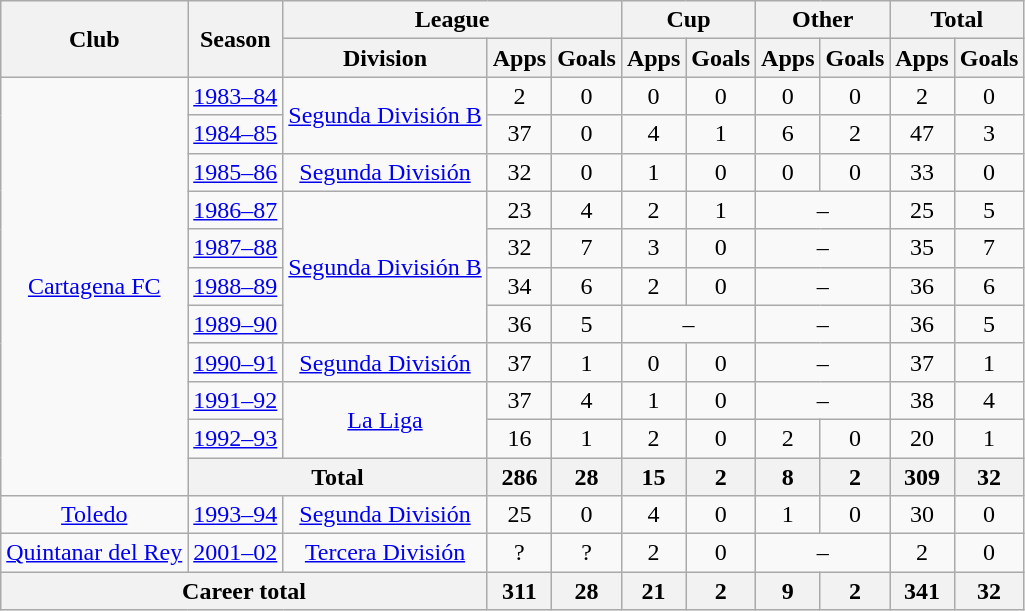<table class="wikitable" style="text-align: center;">
<tr>
<th rowspan="2">Club</th>
<th rowspan="2">Season</th>
<th colspan="3">League</th>
<th colspan="2">Cup</th>
<th colspan="2">Other</th>
<th colspan="2">Total</th>
</tr>
<tr>
<th>Division</th>
<th>Apps</th>
<th>Goals</th>
<th>Apps</th>
<th>Goals</th>
<th>Apps</th>
<th>Goals</th>
<th>Apps</th>
<th>Goals</th>
</tr>
<tr>
<td rowspan="11" valign="center"><a href='#'>Cartagena FC</a></td>
<td><a href='#'>1983–84</a></td>
<td rowspan="2"><a href='#'>Segunda División B</a></td>
<td>2</td>
<td>0</td>
<td>0</td>
<td>0</td>
<td>0</td>
<td>0</td>
<td>2</td>
<td>0</td>
</tr>
<tr>
<td><a href='#'>1984–85</a></td>
<td>37</td>
<td>0</td>
<td>4</td>
<td>1</td>
<td>6</td>
<td>2</td>
<td>47</td>
<td>3</td>
</tr>
<tr>
<td><a href='#'>1985–86</a></td>
<td><a href='#'>Segunda División</a></td>
<td>32</td>
<td>0</td>
<td>1</td>
<td>0</td>
<td>0</td>
<td>0</td>
<td>33</td>
<td>0</td>
</tr>
<tr>
<td><a href='#'>1986–87</a></td>
<td rowspan="4"><a href='#'>Segunda División B</a></td>
<td>23</td>
<td>4</td>
<td>2</td>
<td>1</td>
<td colspan="2">–</td>
<td>25</td>
<td>5</td>
</tr>
<tr>
<td><a href='#'>1987–88</a></td>
<td>32</td>
<td>7</td>
<td>3</td>
<td>0</td>
<td colspan="2">–</td>
<td>35</td>
<td>7</td>
</tr>
<tr>
<td><a href='#'>1988–89</a></td>
<td>34</td>
<td>6</td>
<td>2</td>
<td>0</td>
<td colspan="2">–</td>
<td>36</td>
<td>6</td>
</tr>
<tr>
<td><a href='#'>1989–90</a></td>
<td>36</td>
<td>5</td>
<td colspan="2">–</td>
<td colspan="2">–</td>
<td>36</td>
<td>5</td>
</tr>
<tr>
<td><a href='#'>1990–91</a></td>
<td><a href='#'>Segunda División</a></td>
<td>37</td>
<td>1</td>
<td>0</td>
<td>0</td>
<td colspan="2">–</td>
<td>37</td>
<td>1</td>
</tr>
<tr>
<td><a href='#'>1991–92</a></td>
<td rowspan="2"><a href='#'>La Liga</a></td>
<td>37</td>
<td>4</td>
<td>1</td>
<td>0</td>
<td colspan="2">–</td>
<td>38</td>
<td>4</td>
</tr>
<tr>
<td><a href='#'>1992–93</a></td>
<td>16</td>
<td>1</td>
<td>2</td>
<td>0</td>
<td>2</td>
<td>0</td>
<td>20</td>
<td>1</td>
</tr>
<tr>
<th colspan="2">Total</th>
<th>286</th>
<th>28</th>
<th>15</th>
<th>2</th>
<th>8</th>
<th>2</th>
<th>309</th>
<th>32</th>
</tr>
<tr>
<td valign="center"><a href='#'>Toledo</a></td>
<td><a href='#'>1993–94</a></td>
<td><a href='#'>Segunda División</a></td>
<td>25</td>
<td>0</td>
<td>4</td>
<td>0</td>
<td>1</td>
<td>0</td>
<td>30</td>
<td>0</td>
</tr>
<tr>
<td valign="center"><a href='#'>Quintanar del Rey</a></td>
<td><a href='#'>2001–02</a></td>
<td><a href='#'>Tercera División</a></td>
<td>?</td>
<td>?</td>
<td>2</td>
<td>0</td>
<td colspan="2">–</td>
<td>2</td>
<td>0</td>
</tr>
<tr>
<th colspan="3">Career total</th>
<th>311</th>
<th>28</th>
<th>21</th>
<th>2</th>
<th>9</th>
<th>2</th>
<th>341</th>
<th>32</th>
</tr>
</table>
